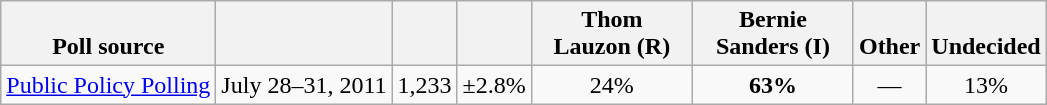<table class="wikitable" style="text-align:center">
<tr valign= bottom>
<th>Poll source</th>
<th></th>
<th></th>
<th></th>
<th style="width:100px;">Thom<br>Lauzon (R)</th>
<th style="width:100px;">Bernie<br>Sanders (I)</th>
<th>Other</th>
<th>Undecided</th>
</tr>
<tr>
<td align=left><a href='#'>Public Policy Polling</a></td>
<td>July 28–31, 2011</td>
<td>1,233</td>
<td>±2.8%</td>
<td>24%</td>
<td><strong>63%</strong></td>
<td>—</td>
<td>13%</td>
</tr>
</table>
